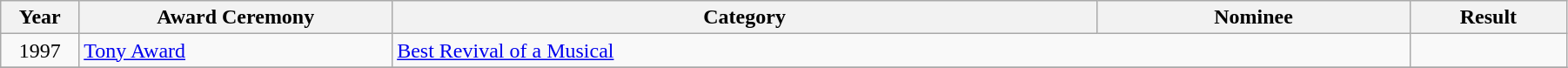<table class="wikitable" width="95%">
<tr>
<th width="5%">Year</th>
<th width="20%">Award Ceremony</th>
<th width="45%">Category</th>
<th width="20%">Nominee</th>
<th width="10%">Result</th>
</tr>
<tr>
<td align="center">1997</td>
<td><a href='#'>Tony Award</a></td>
<td colspan=2><a href='#'>Best Revival of a Musical</a></td>
<td></td>
</tr>
<tr>
</tr>
</table>
